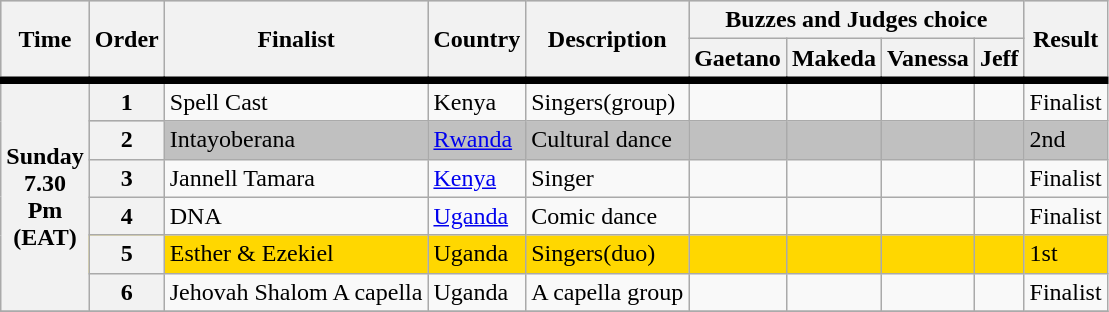<table class="wikitable" width="">
<tr style="background:#ccc; text-align:center;">
<th rowspan="2">Time</th>
<th rowspan="2">Order</th>
<th rowspan="2">Finalist</th>
<th rowspan="2">Country</th>
<th rowspan="2">Description</th>
<th colspan="4">Buzzes and Judges choice</th>
<th rowspan="2">Result</th>
</tr>
<tr>
<th>Gaetano</th>
<th>Makeda</th>
<th>Vanessa</th>
<th>Jeff</th>
</tr>
<tr style="border-top:5px solid black">
<th rowspan="6">Sunday<br>7.30<br>Pm<br>(EAT)</th>
<th>1</th>
<td>Spell Cast</td>
<td>Kenya</td>
<td>Singers(group)</td>
<td></td>
<td></td>
<td></td>
<td></td>
<td>Finalist</td>
</tr>
<tr Style="background:silver">
<th>2</th>
<td>Intayoberana</td>
<td><a href='#'>Rwanda</a></td>
<td>Cultural dance</td>
<td></td>
<td></td>
<td></td>
<td></td>
<td>2nd</td>
</tr>
<tr>
<th>3</th>
<td>Jannell Tamara</td>
<td><a href='#'>Kenya</a></td>
<td>Singer</td>
<td></td>
<td></td>
<td></td>
<td></td>
<td>Finalist</td>
</tr>
<tr>
<th>4</th>
<td>DNA</td>
<td><a href='#'>Uganda</a></td>
<td>Comic dance</td>
<td></td>
<td></td>
<td></td>
<td></td>
<td>Finalist</td>
</tr>
<tr style="background:gold">
<th>5</th>
<td>Esther & Ezekiel</td>
<td>Uganda</td>
<td>Singers(duo)</td>
<td></td>
<td></td>
<td></td>
<td></td>
<td>1st</td>
</tr>
<tr>
<th>6</th>
<td>Jehovah Shalom A capella</td>
<td>Uganda</td>
<td>A capella group</td>
<td></td>
<td></td>
<td></td>
<td></td>
<td>Finalist</td>
</tr>
<tr>
</tr>
</table>
